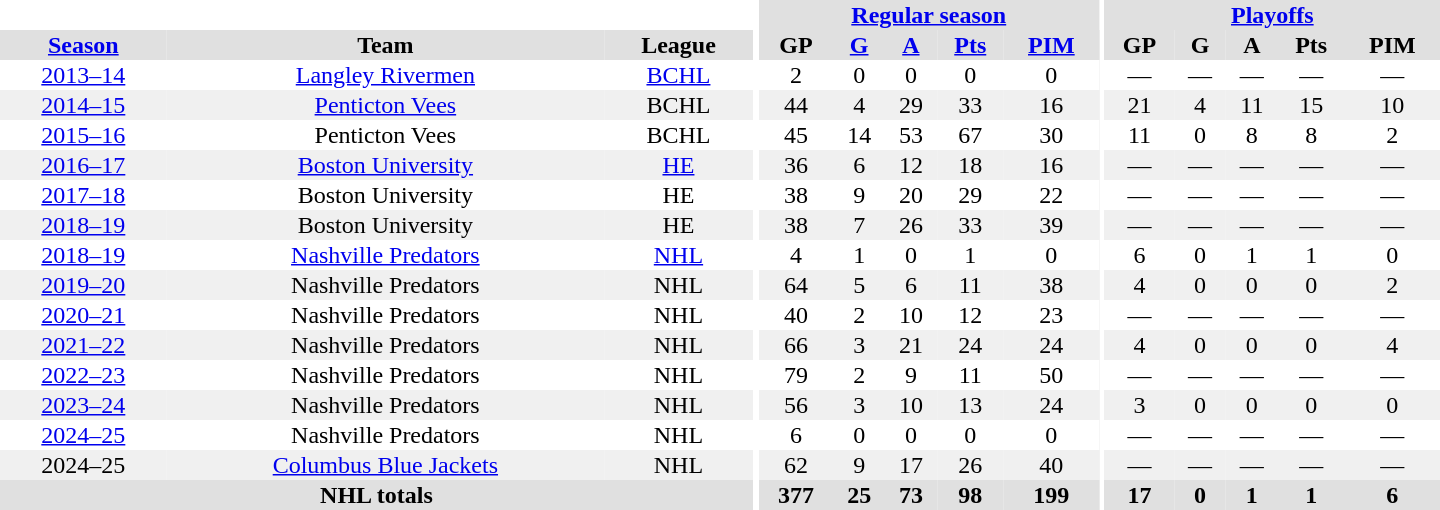<table border="0" cellpadding="1" cellspacing="0" style="text-align:center; width:60em">
<tr bgcolor="#e0e0e0">
<th colspan="3" bgcolor="#ffffff"></th>
<th rowspan="99" bgcolor="#ffffff"></th>
<th colspan="5"><a href='#'>Regular season</a></th>
<th rowspan="99" bgcolor="#ffffff"></th>
<th colspan="5"><a href='#'>Playoffs</a></th>
</tr>
<tr bgcolor="#e0e0e0">
<th><a href='#'>Season</a></th>
<th>Team</th>
<th>League</th>
<th>GP</th>
<th><a href='#'>G</a></th>
<th><a href='#'>A</a></th>
<th><a href='#'>Pts</a></th>
<th><a href='#'>PIM</a></th>
<th>GP</th>
<th>G</th>
<th>A</th>
<th>Pts</th>
<th>PIM</th>
</tr>
<tr>
<td><a href='#'>2013–14</a></td>
<td><a href='#'>Langley Rivermen</a></td>
<td><a href='#'>BCHL</a></td>
<td>2</td>
<td>0</td>
<td>0</td>
<td>0</td>
<td>0</td>
<td>—</td>
<td>—</td>
<td>—</td>
<td>—</td>
<td>—</td>
</tr>
<tr bgcolor="#f0f0f0">
<td><a href='#'>2014–15</a></td>
<td><a href='#'>Penticton Vees</a></td>
<td>BCHL</td>
<td>44</td>
<td>4</td>
<td>29</td>
<td>33</td>
<td>16</td>
<td>21</td>
<td>4</td>
<td>11</td>
<td>15</td>
<td>10</td>
</tr>
<tr>
<td><a href='#'>2015–16</a></td>
<td>Penticton Vees</td>
<td>BCHL</td>
<td>45</td>
<td>14</td>
<td>53</td>
<td>67</td>
<td>30</td>
<td>11</td>
<td>0</td>
<td>8</td>
<td>8</td>
<td>2</td>
</tr>
<tr bgcolor="#f0f0f0">
<td><a href='#'>2016–17</a></td>
<td><a href='#'>Boston University</a></td>
<td><a href='#'>HE</a></td>
<td>36</td>
<td>6</td>
<td>12</td>
<td>18</td>
<td>16</td>
<td>—</td>
<td>—</td>
<td>—</td>
<td>—</td>
<td>—</td>
</tr>
<tr>
<td><a href='#'>2017–18</a></td>
<td>Boston University</td>
<td>HE</td>
<td>38</td>
<td>9</td>
<td>20</td>
<td>29</td>
<td>22</td>
<td>—</td>
<td>—</td>
<td>—</td>
<td>—</td>
<td>—</td>
</tr>
<tr bgcolor="#f0f0f0">
<td><a href='#'>2018–19</a></td>
<td>Boston University</td>
<td>HE</td>
<td>38</td>
<td>7</td>
<td>26</td>
<td>33</td>
<td>39</td>
<td>—</td>
<td>—</td>
<td>—</td>
<td>—</td>
<td>—</td>
</tr>
<tr>
<td><a href='#'>2018–19</a></td>
<td><a href='#'>Nashville Predators</a></td>
<td><a href='#'>NHL</a></td>
<td>4</td>
<td>1</td>
<td>0</td>
<td>1</td>
<td>0</td>
<td>6</td>
<td>0</td>
<td>1</td>
<td>1</td>
<td>0</td>
</tr>
<tr bgcolor="#f0f0f0">
<td><a href='#'>2019–20</a></td>
<td>Nashville Predators</td>
<td>NHL</td>
<td>64</td>
<td>5</td>
<td>6</td>
<td>11</td>
<td>38</td>
<td>4</td>
<td>0</td>
<td>0</td>
<td>0</td>
<td>2</td>
</tr>
<tr>
<td><a href='#'>2020–21</a></td>
<td>Nashville Predators</td>
<td>NHL</td>
<td>40</td>
<td>2</td>
<td>10</td>
<td>12</td>
<td>23</td>
<td>—</td>
<td>—</td>
<td>—</td>
<td>—</td>
<td>—</td>
</tr>
<tr bgcolor="#f0f0f0">
<td><a href='#'>2021–22</a></td>
<td>Nashville Predators</td>
<td>NHL</td>
<td>66</td>
<td>3</td>
<td>21</td>
<td>24</td>
<td>24</td>
<td>4</td>
<td>0</td>
<td>0</td>
<td>0</td>
<td>4</td>
</tr>
<tr>
<td><a href='#'>2022–23</a></td>
<td>Nashville Predators</td>
<td>NHL</td>
<td>79</td>
<td>2</td>
<td>9</td>
<td>11</td>
<td>50</td>
<td>—</td>
<td>—</td>
<td>—</td>
<td>—</td>
<td>—</td>
</tr>
<tr bgcolor="#f0f0f0">
<td><a href='#'>2023–24</a></td>
<td>Nashville Predators</td>
<td>NHL</td>
<td>56</td>
<td>3</td>
<td>10</td>
<td>13</td>
<td>24</td>
<td>3</td>
<td>0</td>
<td>0</td>
<td>0</td>
<td>0</td>
</tr>
<tr>
<td><a href='#'>2024–25</a></td>
<td>Nashville Predators</td>
<td>NHL</td>
<td>6</td>
<td>0</td>
<td>0</td>
<td>0</td>
<td>0</td>
<td>—</td>
<td>—</td>
<td>—</td>
<td>—</td>
<td>—</td>
</tr>
<tr bgcolor="#f0f0f0">
<td>2024–25</td>
<td><a href='#'>Columbus Blue Jackets</a></td>
<td>NHL</td>
<td>62</td>
<td>9</td>
<td>17</td>
<td>26</td>
<td>40</td>
<td>—</td>
<td>—</td>
<td>—</td>
<td>—</td>
<td>—</td>
</tr>
<tr bgcolor="#e0e0e0">
<th colspan="3">NHL totals</th>
<th>377</th>
<th>25</th>
<th>73</th>
<th>98</th>
<th>199</th>
<th>17</th>
<th>0</th>
<th>1</th>
<th>1</th>
<th>6</th>
</tr>
</table>
